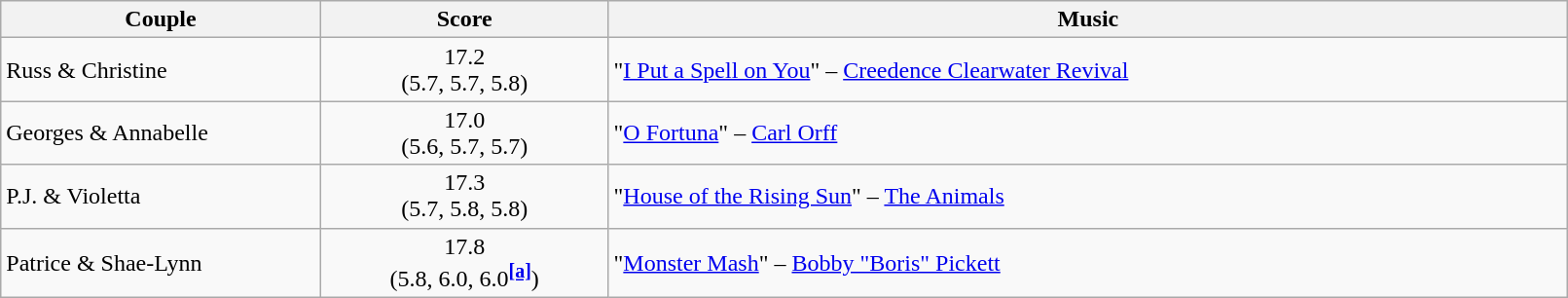<table class="wikitable" style="width:85%;">
<tr>
<th style="width:20%;">Couple</th>
<th style="width:18%;">Score</th>
<th style="width:60%;">Music</th>
</tr>
<tr>
<td>Russ & Christine</td>
<td style="text-align:center;">17.2 <br> (5.7, 5.7, 5.8)</td>
<td>"<a href='#'>I Put a Spell on You</a>" – <a href='#'>Creedence Clearwater Revival</a></td>
</tr>
<tr>
<td>Georges & Annabelle</td>
<td style="text-align:center;">17.0 <br> (5.6, 5.7, 5.7)</td>
<td>"<a href='#'>O Fortuna</a>" – <a href='#'>Carl Orff</a></td>
</tr>
<tr>
<td>P.J. & Violetta</td>
<td style="text-align:center;">17.3 <br> (5.7, 5.8, 5.8)</td>
<td>"<a href='#'>House of the Rising Sun</a>" – <a href='#'>The Animals</a></td>
</tr>
<tr>
<td>Patrice & Shae-Lynn</td>
<td style="text-align:center;">17.8 <br> (5.8, 6.0, 6.0<sup><span></span><a href='#'><strong>[a]</strong></a></sup>)</td>
<td>"<a href='#'>Monster Mash</a>" – <a href='#'>Bobby "Boris" Pickett</a></td>
</tr>
</table>
